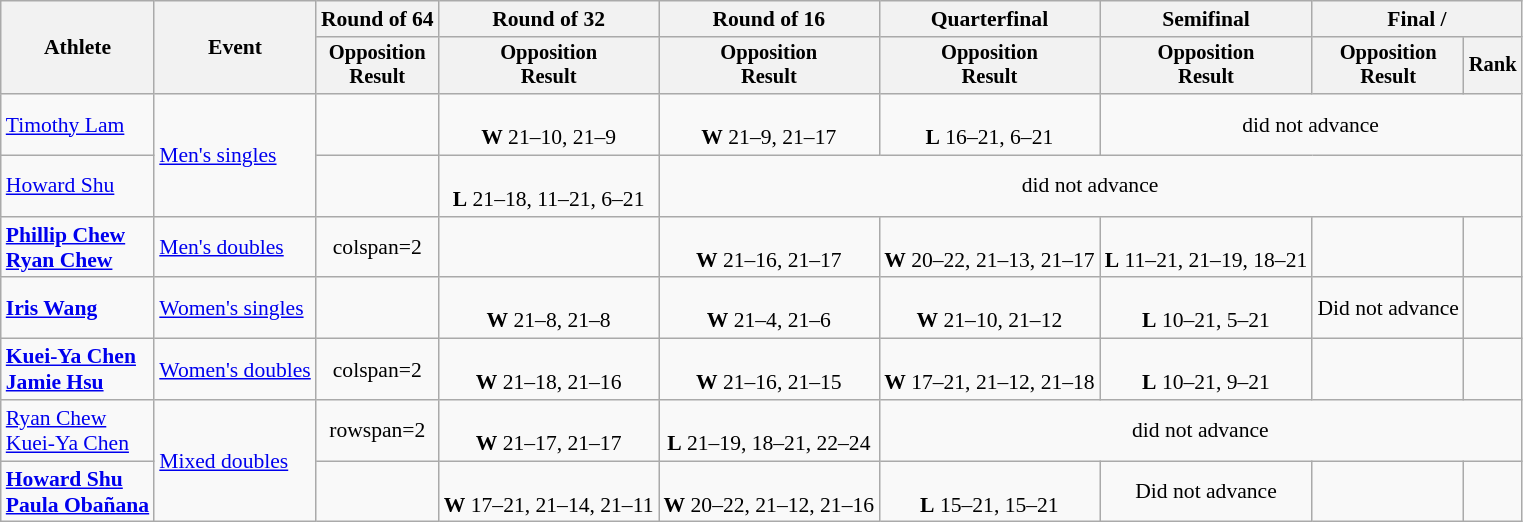<table class=wikitable style=font-size:90%;text-align:center>
<tr>
<th rowspan=2>Athlete</th>
<th rowspan=2>Event</th>
<th>Round of 64</th>
<th>Round of 32</th>
<th>Round of 16</th>
<th>Quarterfinal</th>
<th>Semifinal</th>
<th colspan=2>Final / </th>
</tr>
<tr style=font-size:95%>
<th>Opposition<br>Result</th>
<th>Opposition<br>Result</th>
<th>Opposition<br>Result</th>
<th>Opposition<br>Result</th>
<th>Opposition<br>Result</th>
<th>Opposition<br>Result</th>
<th>Rank</th>
</tr>
<tr>
<td align=left><a href='#'>Timothy Lam</a></td>
<td align=left rowspan=2><a href='#'>Men's singles</a></td>
<td></td>
<td><br><strong>W</strong> 21–10, 21–9</td>
<td><br><strong>W</strong> 21–9, 21–17</td>
<td><br><strong>L</strong> 16–21, 6–21</td>
<td colspan=3>did not advance</td>
</tr>
<tr>
<td align=left><a href='#'>Howard Shu</a></td>
<td></td>
<td><br><strong>L</strong> 21–18, 11–21, 6–21</td>
<td colspan=5>did not advance</td>
</tr>
<tr>
<td align=left><strong><a href='#'>Phillip Chew</a><br><a href='#'>Ryan Chew</a></strong></td>
<td align=left><a href='#'>Men's doubles</a></td>
<td>colspan=2 </td>
<td></td>
<td><br><strong>W</strong> 21–16, 21–17</td>
<td><br><strong>W</strong> 20–22, 21–13, 21–17</td>
<td><br><strong>L</strong> 11–21, 21–19, 18–21</td>
<td></td>
</tr>
<tr>
<td align=left><strong><a href='#'>Iris Wang</a></strong></td>
<td align=left><a href='#'>Women's singles</a></td>
<td></td>
<td><br><strong>W</strong> 21–8, 21–8</td>
<td><br><strong>W</strong> 21–4, 21–6</td>
<td><br><strong>W</strong> 21–10, 21–12</td>
<td><br><strong>L</strong> 10–21, 5–21</td>
<td>Did not advance</td>
<td></td>
</tr>
<tr>
<td align=left><strong><a href='#'>Kuei-Ya Chen</a><br><a href='#'>Jamie Hsu</a></strong></td>
<td align=left><a href='#'>Women's doubles</a></td>
<td>colspan=2 </td>
<td><br><strong>W</strong> 21–18, 21–16</td>
<td><br><strong>W</strong> 21–16, 21–15</td>
<td><br><strong>W</strong> 17–21, 21–12, 21–18</td>
<td><br><strong>L</strong> 10–21, 9–21</td>
<td></td>
</tr>
<tr>
<td align=left><a href='#'>Ryan Chew</a><br><a href='#'>Kuei-Ya Chen</a></td>
<td align=left rowspan=2><a href='#'>Mixed doubles</a></td>
<td>rowspan=2 </td>
<td><br><strong>W</strong> 21–17, 21–17</td>
<td><br><strong>L</strong> 21–19, 18–21, 22–24</td>
<td colspan=4>did not advance</td>
</tr>
<tr>
<td align=left><strong><a href='#'>Howard Shu</a><br><a href='#'>Paula Obañana</a></strong></td>
<td></td>
<td><br><strong>W</strong> 17–21, 21–14, 21–11</td>
<td><br><strong>W</strong> 20–22, 21–12, 21–16</td>
<td><br><strong>L</strong> 15–21, 15–21</td>
<td>Did not advance</td>
<td></td>
</tr>
</table>
